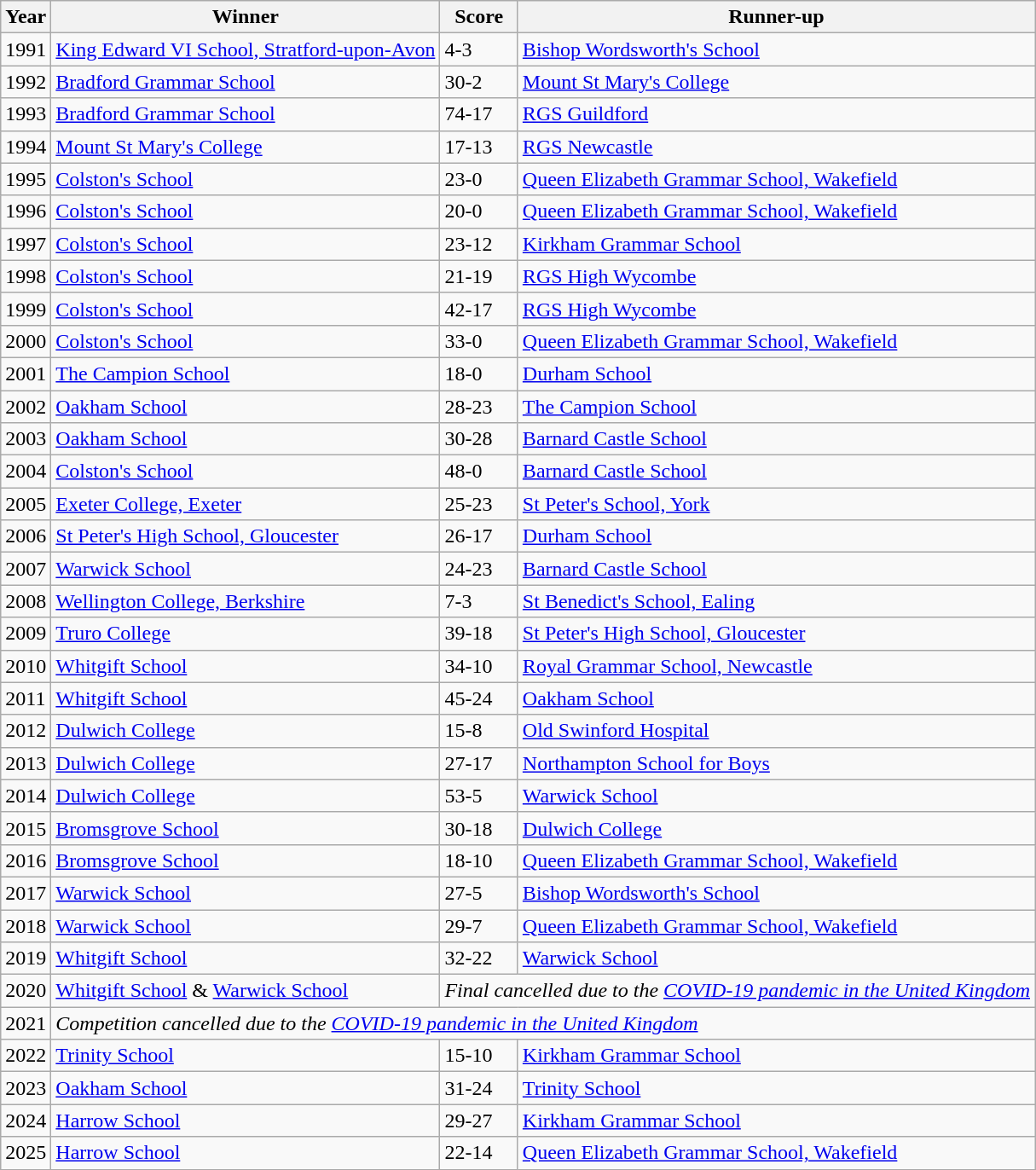<table class="wikitable">
<tr>
<th>Year</th>
<th>Winner</th>
<th>Score</th>
<th>Runner-up</th>
</tr>
<tr>
<td>1991</td>
<td><a href='#'>King Edward VI School, Stratford-upon-Avon</a></td>
<td>4-3</td>
<td><a href='#'>Bishop Wordsworth's School</a></td>
</tr>
<tr>
<td>1992</td>
<td><a href='#'>Bradford Grammar School</a></td>
<td>30-2</td>
<td><a href='#'>Mount St Mary's College</a></td>
</tr>
<tr>
<td>1993</td>
<td><a href='#'>Bradford Grammar School</a></td>
<td>74-17</td>
<td><a href='#'>RGS Guildford</a></td>
</tr>
<tr>
<td>1994</td>
<td><a href='#'>Mount St Mary's College</a></td>
<td>17-13</td>
<td><a href='#'>RGS Newcastle</a></td>
</tr>
<tr>
<td>1995</td>
<td><a href='#'>Colston's School</a></td>
<td>23-0</td>
<td><a href='#'>Queen Elizabeth Grammar School, Wakefield</a></td>
</tr>
<tr>
<td>1996</td>
<td><a href='#'>Colston's School</a></td>
<td>20-0</td>
<td><a href='#'>Queen Elizabeth Grammar School, Wakefield</a></td>
</tr>
<tr>
<td>1997</td>
<td><a href='#'>Colston's School</a></td>
<td>23-12</td>
<td><a href='#'>Kirkham Grammar School</a></td>
</tr>
<tr>
<td>1998</td>
<td><a href='#'>Colston's School</a></td>
<td>21-19</td>
<td><a href='#'>RGS High Wycombe</a></td>
</tr>
<tr>
<td>1999</td>
<td><a href='#'>Colston's School</a></td>
<td>42-17</td>
<td><a href='#'>RGS High Wycombe</a></td>
</tr>
<tr>
<td>2000</td>
<td><a href='#'>Colston's School</a></td>
<td>33-0</td>
<td><a href='#'>Queen Elizabeth Grammar School, Wakefield</a></td>
</tr>
<tr>
<td>2001</td>
<td><a href='#'>The Campion School</a></td>
<td>18-0</td>
<td><a href='#'>Durham School</a></td>
</tr>
<tr>
<td>2002</td>
<td><a href='#'>Oakham School</a></td>
<td>28-23</td>
<td><a href='#'>The Campion School</a></td>
</tr>
<tr>
<td>2003</td>
<td><a href='#'>Oakham School</a></td>
<td>30-28</td>
<td><a href='#'>Barnard Castle School</a></td>
</tr>
<tr>
<td>2004</td>
<td><a href='#'>Colston's School</a></td>
<td>48-0</td>
<td><a href='#'>Barnard Castle School</a></td>
</tr>
<tr>
<td>2005</td>
<td><a href='#'>Exeter College, Exeter</a></td>
<td>25-23</td>
<td><a href='#'>St Peter's School, York</a></td>
</tr>
<tr>
<td>2006</td>
<td><a href='#'>St Peter's High School, Gloucester</a></td>
<td>26-17</td>
<td><a href='#'>Durham School</a></td>
</tr>
<tr>
<td>2007</td>
<td><a href='#'>Warwick School</a></td>
<td>24-23</td>
<td><a href='#'>Barnard Castle School</a></td>
</tr>
<tr>
<td>2008</td>
<td><a href='#'>Wellington College, Berkshire</a></td>
<td>7-3</td>
<td><a href='#'>St Benedict's School, Ealing</a></td>
</tr>
<tr>
<td>2009</td>
<td><a href='#'>Truro College</a></td>
<td>39-18</td>
<td><a href='#'>St Peter's High School, Gloucester</a></td>
</tr>
<tr>
<td>2010</td>
<td><a href='#'>Whitgift School</a></td>
<td>34-10</td>
<td><a href='#'>Royal Grammar School, Newcastle</a></td>
</tr>
<tr>
<td>2011</td>
<td><a href='#'>Whitgift School</a></td>
<td>45-24</td>
<td><a href='#'>Oakham School</a></td>
</tr>
<tr>
<td>2012</td>
<td><a href='#'>Dulwich College</a></td>
<td>15-8</td>
<td><a href='#'>Old Swinford Hospital</a></td>
</tr>
<tr>
<td>2013</td>
<td><a href='#'>Dulwich College</a></td>
<td>27-17</td>
<td><a href='#'>Northampton School for Boys</a></td>
</tr>
<tr>
<td>2014</td>
<td><a href='#'>Dulwich College</a></td>
<td>53-5</td>
<td><a href='#'>Warwick School</a></td>
</tr>
<tr>
<td>2015</td>
<td><a href='#'>Bromsgrove School</a></td>
<td>30-18</td>
<td><a href='#'>Dulwich College</a></td>
</tr>
<tr>
<td>2016</td>
<td><a href='#'>Bromsgrove School</a></td>
<td>18-10</td>
<td><a href='#'>Queen Elizabeth Grammar School, Wakefield</a></td>
</tr>
<tr>
<td>2017</td>
<td><a href='#'>Warwick School</a></td>
<td>27-5</td>
<td><a href='#'>Bishop Wordsworth's School</a></td>
</tr>
<tr>
<td>2018</td>
<td><a href='#'>Warwick School</a></td>
<td>29-7</td>
<td><a href='#'>Queen Elizabeth Grammar School, Wakefield</a></td>
</tr>
<tr>
<td>2019</td>
<td><a href='#'>Whitgift School</a></td>
<td>32-22</td>
<td><a href='#'>Warwick School</a></td>
</tr>
<tr>
<td>2020</td>
<td><a href='#'>Whitgift School</a> & <a href='#'>Warwick School</a></td>
<td colspan="2"><em>Final cancelled due to the <a href='#'>COVID-19 pandemic in the United Kingdom</a></em></td>
</tr>
<tr>
<td>2021</td>
<td colspan="3"><em>Competition cancelled due to the <a href='#'>COVID-19 pandemic in the United Kingdom</a></em></td>
</tr>
<tr>
<td>2022</td>
<td><a href='#'>Trinity School</a></td>
<td>15-10</td>
<td><a href='#'>Kirkham Grammar School</a></td>
</tr>
<tr>
<td>2023</td>
<td><a href='#'>Oakham School</a></td>
<td>31-24</td>
<td><a href='#'>Trinity School</a></td>
</tr>
<tr>
<td>2024</td>
<td><a href='#'>Harrow School</a></td>
<td>29-27</td>
<td><a href='#'>Kirkham Grammar School</a></td>
</tr>
<tr>
<td>2025</td>
<td><a href='#'>Harrow School</a></td>
<td>22-14</td>
<td><a href='#'>Queen Elizabeth Grammar School, Wakefield</a></td>
</tr>
</table>
